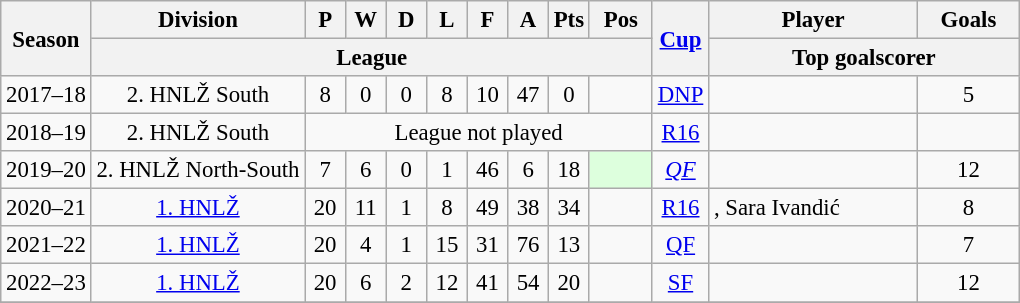<table class="wikitable sortable" style="font-size:95%; text-align: center;">
<tr>
<th rowspan=2>Season</th>
<th>Division</th>
<th width="20">P</th>
<th width="20">W</th>
<th width="20">D</th>
<th width="20">L</th>
<th width="20">F</th>
<th width="20">A</th>
<th width="20">Pts</th>
<th width="35">Pos</th>
<th rowspan=2 width="30"><a href='#'>Cup</a></th>
<th>Player</th>
<th>Goals</th>
</tr>
<tr>
<th class="unsortable" colspan=9>League</th>
<th colspan=2 width="200">Top goalscorer</th>
</tr>
<tr>
<td>2017–18</td>
<td>2. HNLŽ South</td>
<td>8</td>
<td>0</td>
<td>0</td>
<td>8</td>
<td>10</td>
<td>47</td>
<td>0</td>
<td></td>
<td><a href='#'>DNP</a></td>
<td align="left"></td>
<td>5</td>
</tr>
<tr>
<td>2018–19</td>
<td>2. HNLŽ South</td>
<td colspan=8>League not played</td>
<td><a href='#'>R16</a></td>
<td></td>
<td></td>
</tr>
<tr>
<td>2019–20</td>
<td>2. HNLŽ North-South</td>
<td>7</td>
<td>6</td>
<td>0</td>
<td>1</td>
<td>46</td>
<td>6</td>
<td>18</td>
<td bgcolor="#ddffdd"></td>
<td><em><a href='#'>QF</a></em></td>
<td align="left"></td>
<td>12</td>
</tr>
<tr>
<td>2020–21</td>
<td><a href='#'>1. HNLŽ</a></td>
<td>20</td>
<td>11</td>
<td>1</td>
<td>8</td>
<td>49</td>
<td>38</td>
<td>34</td>
<td></td>
<td><a href='#'>R16</a></td>
<td align="left">, Sara Ivandić</td>
<td>8</td>
</tr>
<tr>
<td>2021–22</td>
<td><a href='#'>1. HNLŽ</a></td>
<td>20</td>
<td>4</td>
<td>1</td>
<td>15</td>
<td>31</td>
<td>76</td>
<td>13</td>
<td></td>
<td><a href='#'>QF</a></td>
<td align="left"></td>
<td>7</td>
</tr>
<tr>
<td>2022–23</td>
<td><a href='#'>1. HNLŽ</a></td>
<td>20</td>
<td>6</td>
<td>2</td>
<td>12</td>
<td>41</td>
<td>54</td>
<td>20</td>
<td></td>
<td><a href='#'>SF</a></td>
<td align="left"></td>
<td>12</td>
</tr>
<tr>
</tr>
</table>
